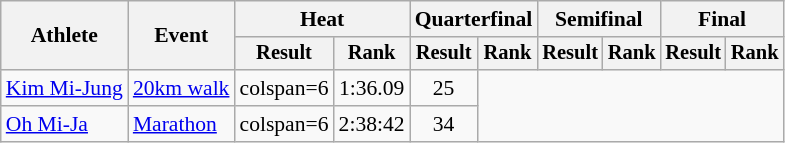<table class=wikitable style="font-size:90%">
<tr>
<th rowspan="2">Athlete</th>
<th rowspan="2">Event</th>
<th colspan="2">Heat</th>
<th colspan="2">Quarterfinal</th>
<th colspan="2">Semifinal</th>
<th colspan="2">Final</th>
</tr>
<tr style="font-size:95%">
<th>Result</th>
<th>Rank</th>
<th>Result</th>
<th>Rank</th>
<th>Result</th>
<th>Rank</th>
<th>Result</th>
<th>Rank</th>
</tr>
<tr style="text-align: center;">
<td style="text-align: left;"><a href='#'>Kim Mi-Jung</a></td>
<td style="text-align: left;"><a href='#'>20km walk</a></td>
<td>colspan=6 </td>
<td>1:36.09</td>
<td>25</td>
</tr>
<tr style="text-align: center;">
<td style="text-align: left;"><a href='#'>Oh Mi-Ja</a></td>
<td style="text-align: left;"><a href='#'>Marathon</a></td>
<td>colspan=6 </td>
<td>2:38:42</td>
<td>34</td>
</tr>
</table>
